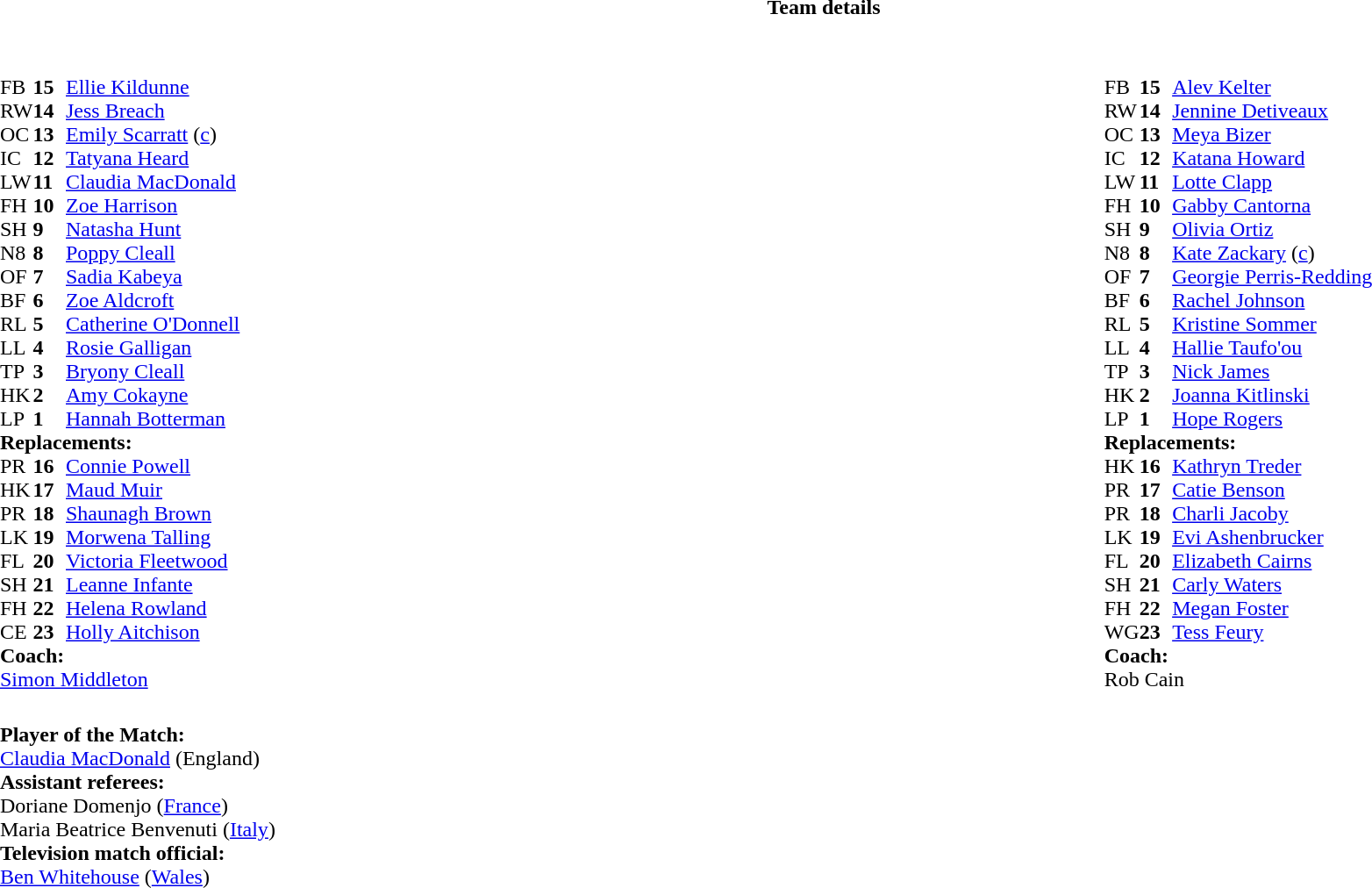<table class="collapsible collapsed" border="0" style="width:100%">
<tr>
<th>Team details</th>
</tr>
<tr>
<td><br><table style="width:100%">
<tr>
<td style="vertical-align:top;width:50%"><br><table cellspacing="0" cellpadding="0">
<tr>
<th width="25"></th>
<th width="25"></th>
</tr>
<tr>
<td>FB</td>
<td><strong>15</strong></td>
<td><a href='#'>Ellie Kildunne</a></td>
</tr>
<tr>
<td>RW</td>
<td><strong>14</strong></td>
<td><a href='#'>Jess Breach</a></td>
</tr>
<tr>
<td>OC</td>
<td><strong>13</strong></td>
<td><a href='#'>Emily Scarratt</a> (<a href='#'>c</a>)</td>
<td></td>
<td></td>
</tr>
<tr>
<td>IC</td>
<td><strong>12</strong></td>
<td><a href='#'>Tatyana Heard</a></td>
<td></td>
<td></td>
</tr>
<tr>
<td>LW</td>
<td><strong>11</strong></td>
<td><a href='#'>Claudia MacDonald</a></td>
</tr>
<tr>
<td>FH</td>
<td><strong>10</strong></td>
<td><a href='#'>Zoe Harrison</a></td>
</tr>
<tr>
<td>SH</td>
<td><strong>9</strong></td>
<td><a href='#'>Natasha Hunt</a></td>
<td></td>
<td></td>
</tr>
<tr>
<td>N8</td>
<td><strong>8</strong></td>
<td><a href='#'>Poppy Cleall</a></td>
<td></td>
<td></td>
</tr>
<tr>
<td>OF</td>
<td><strong>7</strong></td>
<td><a href='#'>Sadia Kabeya</a></td>
</tr>
<tr>
<td>BF</td>
<td><strong>6</strong></td>
<td><a href='#'>Zoe Aldcroft</a></td>
</tr>
<tr>
<td>RL</td>
<td><strong>5</strong></td>
<td><a href='#'>Catherine O'Donnell</a></td>
</tr>
<tr>
<td>LL</td>
<td><strong>4</strong></td>
<td><a href='#'>Rosie Galligan</a></td>
<td></td>
<td></td>
</tr>
<tr>
<td>TP</td>
<td><strong>3</strong></td>
<td><a href='#'>Bryony Cleall</a></td>
<td></td>
<td></td>
<td></td>
</tr>
<tr>
<td>HK</td>
<td><strong>2</strong></td>
<td><a href='#'>Amy Cokayne</a></td>
<td></td>
<td></td>
</tr>
<tr>
<td>LP</td>
<td><strong>1</strong></td>
<td><a href='#'>Hannah Botterman</a></td>
<td></td>
<td></td>
</tr>
<tr>
<td colspan="3"><strong>Replacements:</strong></td>
</tr>
<tr>
<td>PR</td>
<td><strong>16</strong></td>
<td><a href='#'>Connie Powell</a></td>
<td></td>
<td></td>
</tr>
<tr>
<td>HK</td>
<td><strong>17</strong></td>
<td><a href='#'>Maud Muir</a></td>
<td></td>
<td></td>
</tr>
<tr>
<td>PR</td>
<td><strong>18</strong></td>
<td><a href='#'>Shaunagh Brown</a></td>
<td></td>
<td></td>
</tr>
<tr>
<td>LK</td>
<td><strong>19</strong></td>
<td><a href='#'>Morwena Talling</a></td>
</tr>
<tr>
<td>FL</td>
<td><strong>20</strong></td>
<td><a href='#'>Victoria Fleetwood</a></td>
<td></td>
<td></td>
</tr>
<tr>
<td>SH</td>
<td><strong>21</strong></td>
<td><a href='#'>Leanne Infante</a></td>
<td></td>
<td></td>
</tr>
<tr>
<td>FH</td>
<td><strong>22</strong></td>
<td><a href='#'>Helena Rowland</a></td>
<td></td>
<td></td>
</tr>
<tr>
<td>CE</td>
<td><strong>23</strong></td>
<td><a href='#'>Holly Aitchison</a></td>
<td></td>
<td></td>
</tr>
<tr>
<td colspan="3"><strong>Coach:</strong></td>
</tr>
<tr>
<td colspan="3"> <a href='#'>Simon Middleton</a></td>
</tr>
</table>
</td>
<td style="vertical-align:top"></td>
<td style="vertical-align:top;width:50%"><br><table cellspacing="0" cellpadding="0" style="margin:auto">
<tr>
<th width="25"></th>
<th width="25"></th>
</tr>
<tr>
<td>FB</td>
<td><strong>15</strong></td>
<td><a href='#'>Alev Kelter</a></td>
</tr>
<tr>
<td>RW</td>
<td><strong>14</strong></td>
<td><a href='#'>Jennine Detiveaux</a></td>
</tr>
<tr>
<td>OC</td>
<td><strong>13</strong></td>
<td><a href='#'>Meya Bizer</a></td>
</tr>
<tr>
<td>IC</td>
<td><strong>12</strong></td>
<td><a href='#'>Katana Howard</a></td>
<td></td>
<td></td>
</tr>
<tr>
<td>LW</td>
<td><strong>11</strong></td>
<td><a href='#'>Lotte Clapp</a></td>
</tr>
<tr>
<td>FH</td>
<td><strong>10</strong></td>
<td><a href='#'>Gabby Cantorna</a></td>
<td></td>
<td></td>
</tr>
<tr>
<td>SH</td>
<td><strong>9</strong></td>
<td><a href='#'>Olivia Ortiz</a></td>
<td></td>
<td></td>
</tr>
<tr>
<td>N8</td>
<td><strong>8</strong></td>
<td><a href='#'>Kate Zackary</a> (<a href='#'>c</a>)</td>
</tr>
<tr>
<td>OF</td>
<td><strong>7</strong></td>
<td><a href='#'>Georgie Perris-Redding</a></td>
</tr>
<tr>
<td>BF</td>
<td><strong>6</strong></td>
<td><a href='#'>Rachel Johnson</a></td>
<td></td>
<td></td>
</tr>
<tr>
<td>RL</td>
<td><strong>5</strong></td>
<td><a href='#'>Kristine Sommer</a></td>
<td></td>
<td></td>
</tr>
<tr>
<td>LL</td>
<td><strong>4</strong></td>
<td><a href='#'>Hallie Taufo'ou</a></td>
<td></td>
</tr>
<tr>
<td>TP</td>
<td><strong>3</strong></td>
<td><a href='#'>Nick James</a></td>
<td></td>
<td></td>
</tr>
<tr>
<td>HK</td>
<td><strong>2</strong></td>
<td><a href='#'>Joanna Kitlinski</a></td>
<td></td>
<td></td>
</tr>
<tr>
<td>LP</td>
<td><strong>1</strong></td>
<td><a href='#'>Hope Rogers</a></td>
<td></td>
<td></td>
</tr>
<tr>
<td colspan="3"><strong>Replacements:</strong></td>
</tr>
<tr>
<td>HK</td>
<td><strong>16</strong></td>
<td><a href='#'>Kathryn Treder</a></td>
<td></td>
<td></td>
</tr>
<tr>
<td>PR</td>
<td><strong>17</strong></td>
<td><a href='#'>Catie Benson</a></td>
<td></td>
<td></td>
</tr>
<tr>
<td>PR</td>
<td><strong>18</strong></td>
<td><a href='#'>Charli Jacoby</a></td>
<td></td>
<td></td>
</tr>
<tr>
<td>LK</td>
<td><strong>19</strong></td>
<td><a href='#'>Evi Ashenbrucker</a></td>
<td></td>
<td></td>
</tr>
<tr>
<td>FL</td>
<td><strong>20</strong></td>
<td><a href='#'>Elizabeth Cairns</a></td>
<td></td>
<td></td>
</tr>
<tr>
<td>SH</td>
<td><strong>21</strong></td>
<td><a href='#'>Carly Waters</a></td>
<td></td>
<td></td>
</tr>
<tr>
<td>FH</td>
<td><strong>22</strong></td>
<td><a href='#'>Megan Foster</a></td>
<td></td>
<td></td>
</tr>
<tr>
<td>WG</td>
<td><strong>23</strong></td>
<td><a href='#'>Tess Feury</a></td>
<td></td>
<td></td>
</tr>
<tr>
<td colspan="3"><strong>Coach:</strong></td>
</tr>
<tr>
<td colspan="3"> Rob Cain</td>
</tr>
</table>
</td>
</tr>
</table>
<table style="width:100%">
<tr>
<td><br><strong>Player of the Match:</strong>
<br><a href='#'>Claudia MacDonald</a> (England)<br><strong>Assistant referees:</strong>
<br>Doriane Domenjo (<a href='#'>France</a>)
<br>Maria Beatrice Benvenuti (<a href='#'>Italy</a>)
<br><strong>Television match official:</strong>
<br><a href='#'>Ben Whitehouse</a> (<a href='#'>Wales</a>)</td>
</tr>
</table>
</td>
</tr>
</table>
